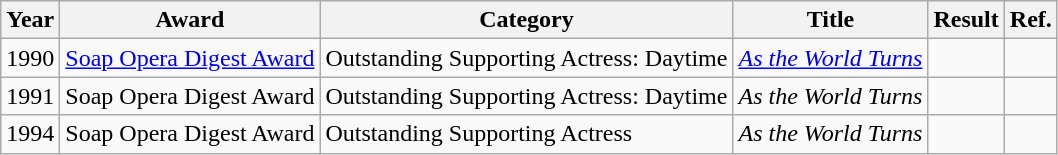<table class="wikitable">
<tr>
<th>Year</th>
<th>Award</th>
<th>Category</th>
<th>Title</th>
<th>Result</th>
<th>Ref.</th>
</tr>
<tr>
<td>1990</td>
<td><a href='#'>Soap Opera Digest Award</a></td>
<td>Outstanding Supporting Actress: Daytime</td>
<td><em><a href='#'>As the World Turns</a></em></td>
<td></td>
<td></td>
</tr>
<tr>
<td>1991</td>
<td>Soap Opera Digest Award</td>
<td>Outstanding Supporting Actress: Daytime</td>
<td><em>As the World Turns</em></td>
<td></td>
<td></td>
</tr>
<tr>
<td>1994</td>
<td>Soap Opera Digest Award</td>
<td>Outstanding Supporting Actress</td>
<td><em>As the World Turns</em></td>
<td></td>
<td></td>
</tr>
</table>
